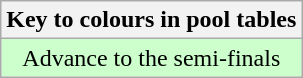<table class="wikitable">
<tr>
<th>Key to colours in pool tables</th>
</tr>
<tr bgcolor=ccffcc>
<td align=center>Advance to the semi-finals</td>
</tr>
</table>
